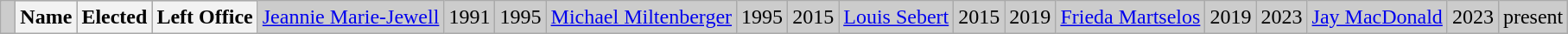<table class="wikitable">
<tr bgcolor="CCCCCC">
<td> </td>
<th><strong>Name </strong></th>
<th><strong>Elected</strong></th>
<th><strong>Left Office</strong><br>
</th>
<td><a href='#'>Jeannie Marie-Jewell</a></td>
<td>1991</td>
<td>1995<br></td>
<td><a href='#'>Michael Miltenberger</a></td>
<td>1995</td>
<td>2015<br></td>
<td><a href='#'>Louis Sebert</a></td>
<td>2015</td>
<td>2019<br></td>
<td><a href='#'>Frieda Martselos</a></td>
<td>2019</td>
<td>2023<br></td>
<td><a href='#'>Jay MacDonald</a></td>
<td>2023</td>
<td>present</td>
</tr>
</table>
